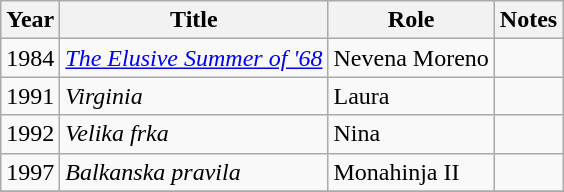<table class="wikitable sortable">
<tr>
<th>Year</th>
<th>Title</th>
<th>Role</th>
<th class="unsortable">Notes</th>
</tr>
<tr>
<td>1984</td>
<td><em><a href='#'>The Elusive Summer of '68</a></em></td>
<td>Nevena Moreno</td>
<td></td>
</tr>
<tr>
<td>1991</td>
<td><em>Virginia</em></td>
<td>Laura</td>
<td></td>
</tr>
<tr>
<td>1992</td>
<td><em>Velika frka</em></td>
<td>Nina</td>
<td></td>
</tr>
<tr>
<td>1997</td>
<td><em>Balkanska pravila</em></td>
<td>Monahinja II</td>
<td></td>
</tr>
<tr>
</tr>
</table>
